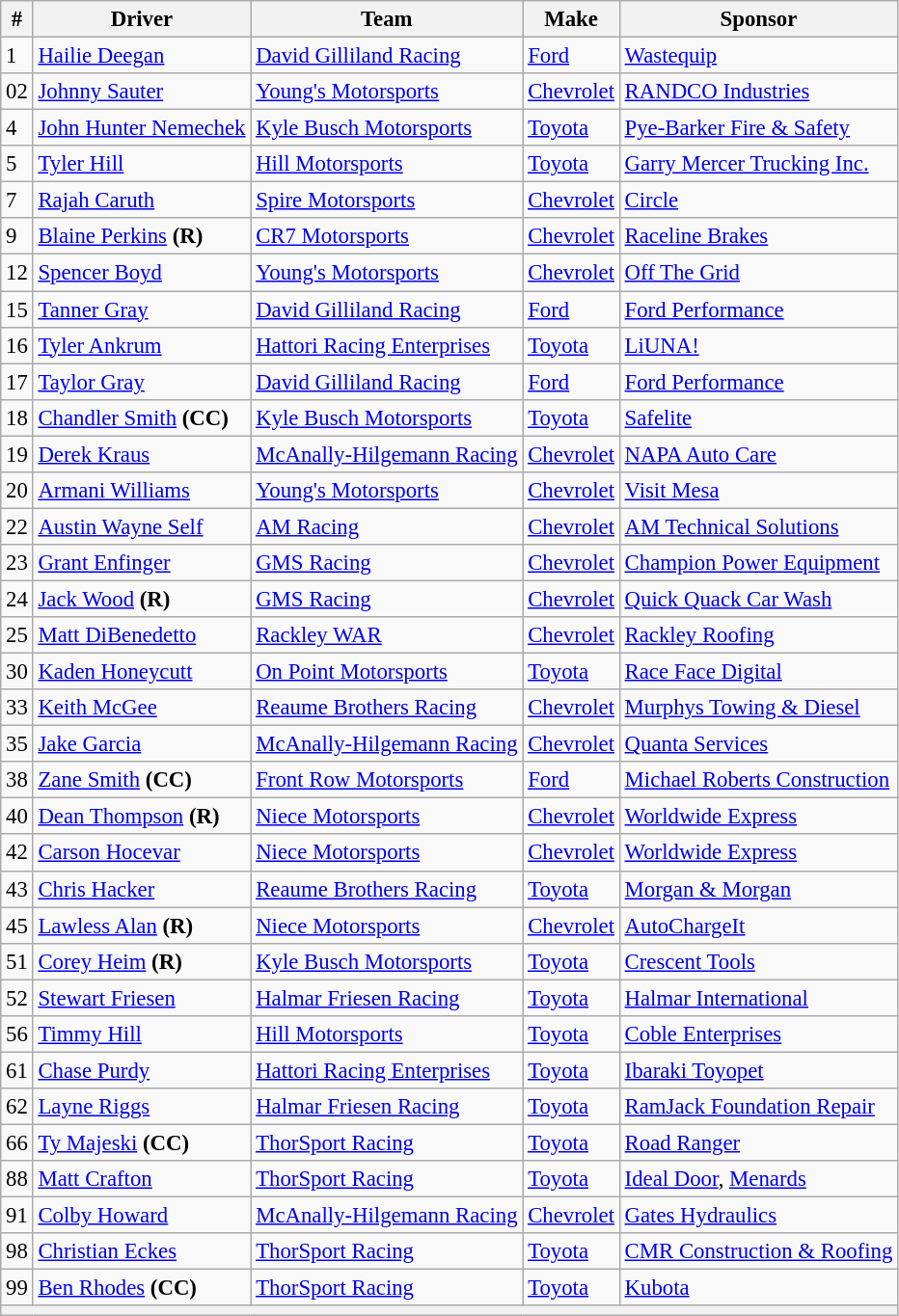<table class="wikitable" style="font-size:95%">
<tr>
<th>#</th>
<th>Driver</th>
<th>Team</th>
<th>Make</th>
<th>Sponsor</th>
</tr>
<tr>
<td>1</td>
<td><a href='#'>Hailie Deegan</a></td>
<td><a href='#'>David Gilliland Racing</a></td>
<td><a href='#'>Ford</a></td>
<td><a href='#'>Wastequip</a></td>
</tr>
<tr>
<td>02</td>
<td><a href='#'>Johnny Sauter</a></td>
<td><a href='#'>Young's Motorsports</a></td>
<td><a href='#'>Chevrolet</a></td>
<td><a href='#'>RANDCO Industries</a></td>
</tr>
<tr>
<td>4</td>
<td nowrap><a href='#'>John Hunter Nemechek</a></td>
<td><a href='#'>Kyle Busch Motorsports</a></td>
<td><a href='#'>Toyota</a></td>
<td><a href='#'>Pye-Barker Fire & Safety</a></td>
</tr>
<tr>
<td>5</td>
<td><a href='#'>Tyler Hill</a></td>
<td><a href='#'>Hill Motorsports</a></td>
<td><a href='#'>Toyota</a></td>
<td><a href='#'>Garry Mercer Trucking Inc.</a></td>
</tr>
<tr>
<td>7</td>
<td><a href='#'>Rajah Caruth</a></td>
<td><a href='#'>Spire Motorsports</a></td>
<td><a href='#'>Chevrolet</a></td>
<td><a href='#'>Circle</a></td>
</tr>
<tr>
<td>9</td>
<td><a href='#'>Blaine Perkins</a> <strong>(R)</strong></td>
<td><a href='#'>CR7 Motorsports</a></td>
<td><a href='#'>Chevrolet</a></td>
<td><a href='#'>Raceline Brakes</a></td>
</tr>
<tr>
<td>12</td>
<td><a href='#'>Spencer Boyd</a></td>
<td><a href='#'>Young's Motorsports</a></td>
<td><a href='#'>Chevrolet</a></td>
<td><a href='#'>Off The Grid</a></td>
</tr>
<tr>
<td>15</td>
<td><a href='#'>Tanner Gray</a></td>
<td><a href='#'>David Gilliland Racing</a></td>
<td><a href='#'>Ford</a></td>
<td><a href='#'>Ford Performance</a></td>
</tr>
<tr>
<td>16</td>
<td><a href='#'>Tyler Ankrum</a></td>
<td><a href='#'>Hattori Racing Enterprises</a></td>
<td><a href='#'>Toyota</a></td>
<td><a href='#'>LiUNA!</a></td>
</tr>
<tr>
<td>17</td>
<td><a href='#'>Taylor Gray</a></td>
<td><a href='#'>David Gilliland Racing</a></td>
<td><a href='#'>Ford</a></td>
<td><a href='#'>Ford Performance</a></td>
</tr>
<tr>
<td>18</td>
<td><a href='#'>Chandler Smith</a> <strong>(CC)</strong></td>
<td><a href='#'>Kyle Busch Motorsports</a></td>
<td><a href='#'>Toyota</a></td>
<td><a href='#'>Safelite</a></td>
</tr>
<tr>
<td>19</td>
<td><a href='#'>Derek Kraus</a></td>
<td nowrap><a href='#'>McAnally-Hilgemann Racing</a></td>
<td><a href='#'>Chevrolet</a></td>
<td><a href='#'>NAPA Auto Care</a></td>
</tr>
<tr>
<td>20</td>
<td><a href='#'>Armani Williams</a></td>
<td><a href='#'>Young's Motorsports</a></td>
<td><a href='#'>Chevrolet</a></td>
<td><a href='#'>Visit Mesa</a></td>
</tr>
<tr>
<td>22</td>
<td><a href='#'>Austin Wayne Self</a></td>
<td><a href='#'>AM Racing</a></td>
<td><a href='#'>Chevrolet</a></td>
<td nowrap><a href='#'>AM Technical Solutions</a></td>
</tr>
<tr>
<td>23</td>
<td><a href='#'>Grant Enfinger</a></td>
<td><a href='#'>GMS Racing</a></td>
<td><a href='#'>Chevrolet</a></td>
<td><a href='#'>Champion Power Equipment</a></td>
</tr>
<tr>
<td>24</td>
<td><a href='#'>Jack Wood</a> <strong>(R)</strong></td>
<td><a href='#'>GMS Racing</a></td>
<td><a href='#'>Chevrolet</a></td>
<td><a href='#'>Quick Quack Car Wash</a></td>
</tr>
<tr>
<td>25</td>
<td><a href='#'>Matt DiBenedetto</a></td>
<td><a href='#'>Rackley WAR</a></td>
<td><a href='#'>Chevrolet</a></td>
<td><a href='#'>Rackley Roofing</a></td>
</tr>
<tr>
<td>30</td>
<td><a href='#'>Kaden Honeycutt</a></td>
<td><a href='#'>On Point Motorsports</a></td>
<td><a href='#'>Toyota</a></td>
<td><a href='#'>Race Face Digital</a></td>
</tr>
<tr>
<td>33</td>
<td><a href='#'>Keith McGee</a></td>
<td><a href='#'>Reaume Brothers Racing</a></td>
<td><a href='#'>Chevrolet</a></td>
<td nowrap><a href='#'>Murphys Towing & Diesel</a></td>
</tr>
<tr>
<td>35</td>
<td><a href='#'>Jake Garcia</a></td>
<td><a href='#'>McAnally-Hilgemann Racing</a></td>
<td><a href='#'>Chevrolet</a></td>
<td><a href='#'>Quanta Services</a></td>
</tr>
<tr>
<td>38</td>
<td><a href='#'>Zane Smith</a> <strong>(CC)</strong></td>
<td><a href='#'>Front Row Motorsports</a></td>
<td><a href='#'>Ford</a></td>
<td><a href='#'>Michael Roberts Construction</a></td>
</tr>
<tr>
<td>40</td>
<td><a href='#'>Dean Thompson</a> <strong>(R)</strong></td>
<td><a href='#'>Niece Motorsports</a></td>
<td><a href='#'>Chevrolet</a></td>
<td><a href='#'>Worldwide Express</a></td>
</tr>
<tr>
<td>42</td>
<td><a href='#'>Carson Hocevar</a></td>
<td><a href='#'>Niece Motorsports</a></td>
<td><a href='#'>Chevrolet</a></td>
<td><a href='#'>Worldwide Express</a></td>
</tr>
<tr>
<td>43</td>
<td><a href='#'>Chris Hacker</a></td>
<td><a href='#'>Reaume Brothers Racing</a></td>
<td><a href='#'>Toyota</a></td>
<td><a href='#'>Morgan & Morgan</a></td>
</tr>
<tr>
<td>45</td>
<td><a href='#'>Lawless Alan</a> <strong>(R)</strong></td>
<td><a href='#'>Niece Motorsports</a></td>
<td><a href='#'>Chevrolet</a></td>
<td><a href='#'>AutoChargeIt</a></td>
</tr>
<tr>
<td>51</td>
<td><a href='#'>Corey Heim</a> <strong>(R)</strong></td>
<td><a href='#'>Kyle Busch Motorsports</a></td>
<td><a href='#'>Toyota</a></td>
<td><a href='#'>Crescent Tools</a></td>
</tr>
<tr>
<td>52</td>
<td><a href='#'>Stewart Friesen</a></td>
<td><a href='#'>Halmar Friesen Racing</a></td>
<td><a href='#'>Toyota</a></td>
<td><a href='#'>Halmar International</a></td>
</tr>
<tr>
<td>56</td>
<td><a href='#'>Timmy Hill</a></td>
<td><a href='#'>Hill Motorsports</a></td>
<td><a href='#'>Toyota</a></td>
<td><a href='#'>Coble Enterprises</a></td>
</tr>
<tr>
<td>61</td>
<td><a href='#'>Chase Purdy</a></td>
<td><a href='#'>Hattori Racing Enterprises</a></td>
<td><a href='#'>Toyota</a></td>
<td><a href='#'>Ibaraki Toyopet</a></td>
</tr>
<tr>
<td>62</td>
<td><a href='#'>Layne Riggs</a></td>
<td><a href='#'>Halmar Friesen Racing</a></td>
<td><a href='#'>Toyota</a></td>
<td nowrap><a href='#'>RamJack Foundation Repair</a></td>
</tr>
<tr>
<td>66</td>
<td><a href='#'>Ty Majeski</a> <strong>(CC)</strong></td>
<td><a href='#'>ThorSport Racing</a></td>
<td><a href='#'>Toyota</a></td>
<td><a href='#'>Road Ranger</a></td>
</tr>
<tr>
<td>88</td>
<td><a href='#'>Matt Crafton</a></td>
<td><a href='#'>ThorSport Racing</a></td>
<td><a href='#'>Toyota</a></td>
<td><a href='#'>Ideal Door</a>, <a href='#'>Menards</a></td>
</tr>
<tr>
<td>91</td>
<td><a href='#'>Colby Howard</a></td>
<td><a href='#'>McAnally-Hilgemann Racing</a></td>
<td><a href='#'>Chevrolet</a></td>
<td><a href='#'>Gates Hydraulics</a></td>
</tr>
<tr>
<td>98</td>
<td><a href='#'>Christian Eckes</a></td>
<td><a href='#'>ThorSport Racing</a></td>
<td><a href='#'>Toyota</a></td>
<td><a href='#'>CMR Construction & Roofing</a></td>
</tr>
<tr>
<td>99</td>
<td><a href='#'>Ben Rhodes</a> <strong>(CC)</strong></td>
<td><a href='#'>ThorSport Racing</a></td>
<td><a href='#'>Toyota</a></td>
<td><a href='#'>Kubota</a></td>
</tr>
<tr>
<th colspan="5"></th>
</tr>
</table>
